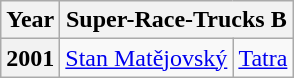<table class="wikitable">
<tr>
<th>Year</th>
<th colspan=2>Super-Race-Trucks B</th>
</tr>
<tr>
<th>2001</th>
<td> <a href='#'>Stan Matějovský</a></td>
<td><a href='#'>Tatra</a></td>
</tr>
</table>
